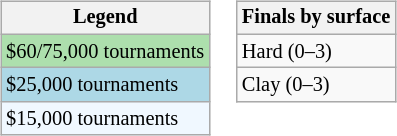<table>
<tr valign=top>
<td><br><table class=wikitable style="font-size:85%">
<tr>
<th>Legend</th>
</tr>
<tr style="background:#addfad;">
<td>$60/75,000 tournaments</td>
</tr>
<tr style="background:lightblue;">
<td>$25,000 tournaments</td>
</tr>
<tr style="background:#f0f8ff;">
<td>$15,000 tournaments</td>
</tr>
</table>
</td>
<td><br><table class=wikitable style="font-size:85%">
<tr>
<th>Finals by surface</th>
</tr>
<tr>
<td>Hard (0–3)</td>
</tr>
<tr>
<td>Clay (0–3)</td>
</tr>
</table>
</td>
</tr>
</table>
